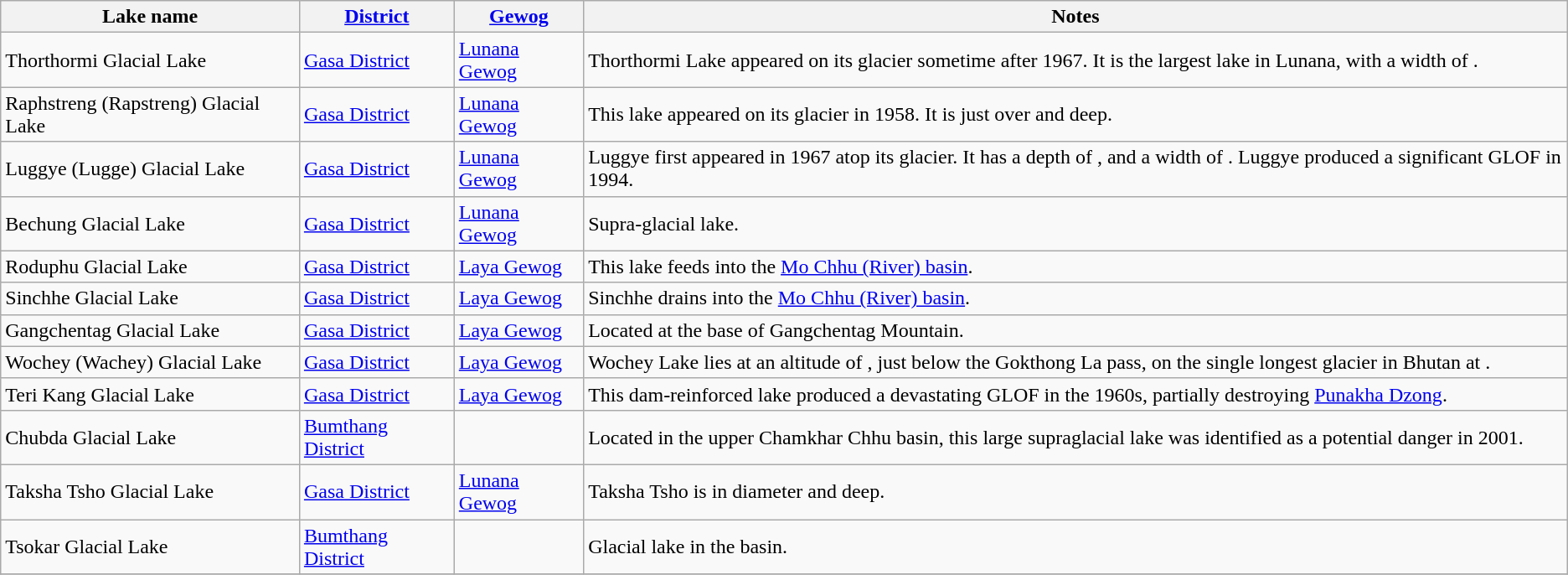<table class="wikitable sortable static-row-numbers static-row-header-text">
<tr>
<th>Lake name</th>
<th><a href='#'>District</a></th>
<th><a href='#'>Gewog</a></th>
<th>Notes</th>
</tr>
<tr>
<td>Thorthormi Glacial Lake</td>
<td><a href='#'>Gasa District</a></td>
<td><a href='#'>Lunana Gewog</a></td>
<td>Thorthormi Lake appeared on its glacier sometime after 1967. It is the largest lake in Lunana, with a width of .</td>
</tr>
<tr>
<td>Raphstreng (Rapstreng) Glacial Lake</td>
<td><a href='#'>Gasa District</a></td>
<td><a href='#'>Lunana Gewog</a></td>
<td>This lake appeared on its glacier in 1958. It is just over  and  deep.</td>
</tr>
<tr>
<td>Luggye (Lugge) Glacial Lake</td>
<td><a href='#'>Gasa District</a></td>
<td><a href='#'>Lunana Gewog</a></td>
<td>Luggye first appeared in 1967 atop its glacier. It has a depth of , and a width of . Luggye produced a significant GLOF in 1994.</td>
</tr>
<tr>
<td>Bechung Glacial Lake</td>
<td><a href='#'>Gasa District</a></td>
<td><a href='#'>Lunana Gewog</a></td>
<td>Supra-glacial lake.</td>
</tr>
<tr>
<td>Roduphu Glacial Lake</td>
<td><a href='#'>Gasa District</a></td>
<td><a href='#'>Laya Gewog</a></td>
<td>This lake feeds into the <a href='#'>Mo Chhu (River) basin</a>.</td>
</tr>
<tr>
<td>Sinchhe Glacial Lake</td>
<td><a href='#'>Gasa District</a></td>
<td><a href='#'>Laya Gewog</a></td>
<td>Sinchhe drains into the <a href='#'>Mo Chhu (River) basin</a>.</td>
</tr>
<tr>
<td>Gangchentag Glacial Lake</td>
<td><a href='#'>Gasa District</a></td>
<td><a href='#'>Laya Gewog</a></td>
<td>Located at the base of Gangchentag Mountain.</td>
</tr>
<tr>
<td>Wochey (Wachey) Glacial Lake</td>
<td><a href='#'>Gasa District</a></td>
<td><a href='#'>Laya Gewog</a></td>
<td>Wochey Lake lies at an altitude of , just below the Gokthong La pass, on the single longest glacier in Bhutan at .</td>
</tr>
<tr>
<td>Teri Kang Glacial Lake</td>
<td><a href='#'>Gasa District</a></td>
<td><a href='#'>Laya Gewog</a></td>
<td>This dam-reinforced lake produced a devastating GLOF in the 1960s, partially destroying <a href='#'>Punakha Dzong</a>.</td>
</tr>
<tr>
<td>Chubda Glacial Lake</td>
<td><a href='#'>Bumthang District</a></td>
<td></td>
<td>Located in the upper Chamkhar Chhu basin, this large supraglacial lake was identified as a potential danger in 2001.</td>
</tr>
<tr>
<td>Taksha Tsho Glacial Lake</td>
<td><a href='#'>Gasa District</a></td>
<td><a href='#'>Lunana Gewog</a></td>
<td>Taksha Tsho is  in diameter and  deep.</td>
</tr>
<tr>
<td>Tsokar Glacial Lake</td>
<td><a href='#'>Bumthang District</a></td>
<td></td>
<td>Glacial lake in the basin.</td>
</tr>
<tr>
</tr>
</table>
